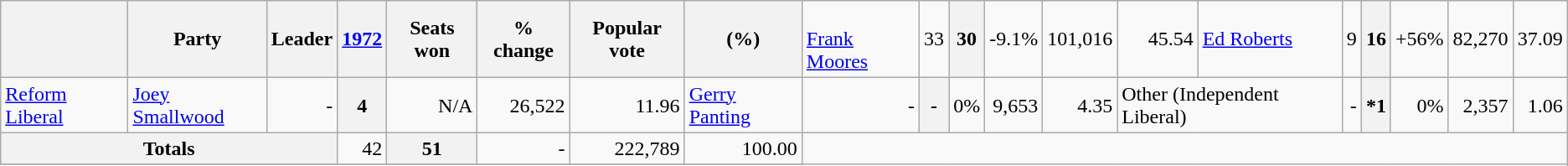<table class="wikitable">
<tr>
<th> </th>
<th>Party</th>
<th>Leader</th>
<th><a href='#'>1972</a></th>
<th>Seats won</th>
<th>% change</th>
<th>Popular vote</th>
<th>(%)<br></th>
<td align=left><br><a href='#'>Frank Moores</a></td>
<td align=right>33</td>
<th align=right>30</th>
<td align=right>-9.1%</td>
<td align=right>101,016</td>
<td align=right>45.54<br></td>
<td align=left><a href='#'>Ed Roberts</a></td>
<td align=right>9</td>
<th align=right>16</th>
<td align=right>+56%</td>
<td align=right>82,270</td>
<td align=right>37.09</td>
</tr>
<tr>
<td><a href='#'>Reform Liberal</a></td>
<td align=left><a href='#'>Joey Smallwood</a></td>
<td align=right>-</td>
<th align=right>4</th>
<td align=right>N/A</td>
<td align=right>26,522</td>
<td align=right>11.96<br></td>
<td><a href='#'>Gerry Panting</a></td>
<td align=right>-</td>
<th align=right>-</th>
<td align=right>0%</td>
<td align=right>9,653</td>
<td align=right>4.35<br></td>
<td colspan="2">Other (Independent Liberal)</td>
<td align=right>-</td>
<th align=right>*1</th>
<td align=right>0%</td>
<td align=right>2,357</td>
<td align=right>1.06</td>
</tr>
<tr>
<th colspan="3">Totals</th>
<td align=right>42</td>
<th align=right>51</th>
<td align=right>-</td>
<td align=right>222,789</td>
<td align=right>100.00</td>
</tr>
<tr>
</tr>
</table>
